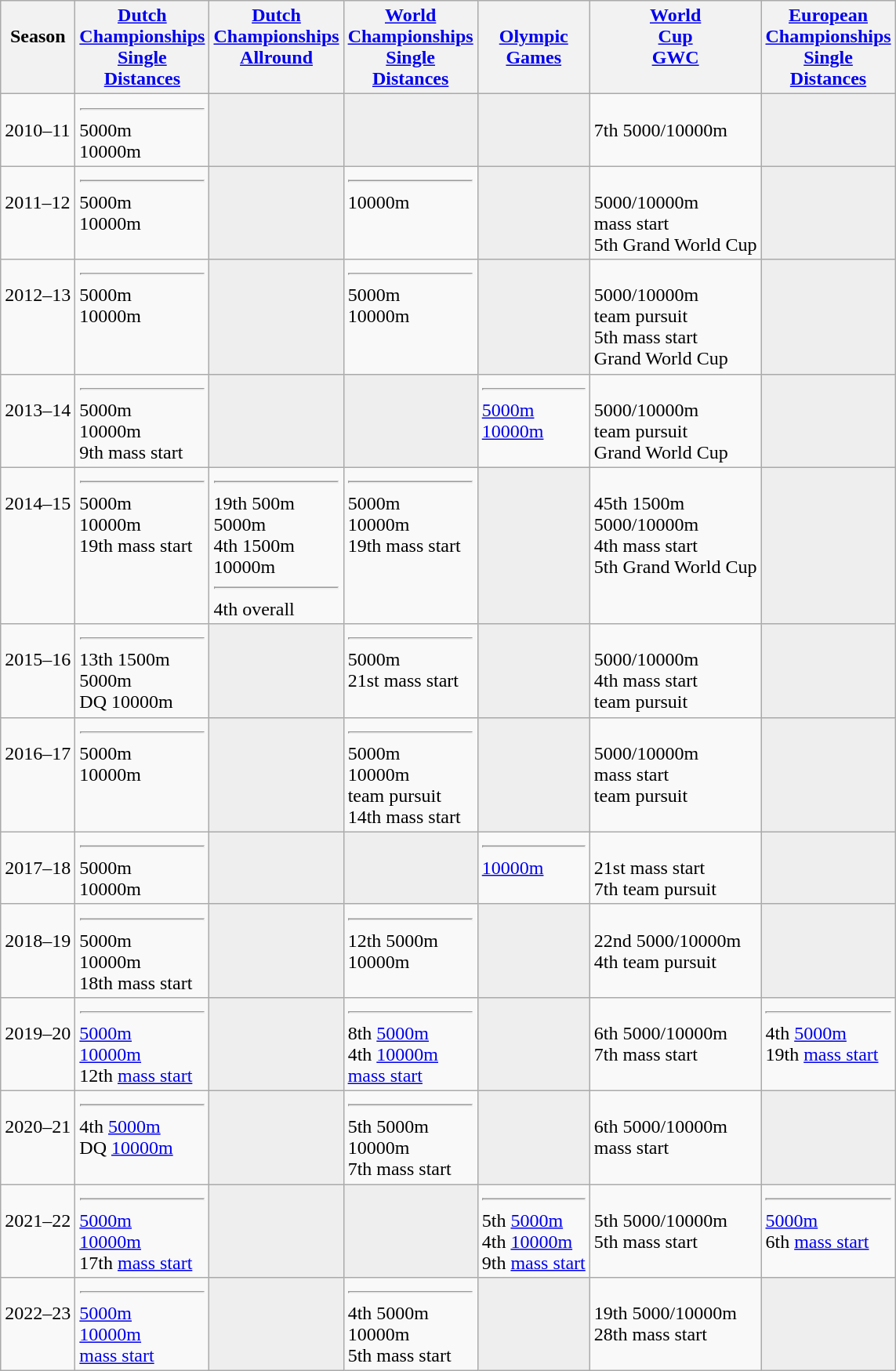<table class="wikitable">
<tr style="vertical-align: top;">
<th><br> Season</th>
<th><a href='#'>Dutch <br> Championships <br> Single <br> Distances</a></th>
<th><a href='#'>Dutch <br> Championships <br> Allround</a></th>
<th><a href='#'>World <br> Championships <br> Single <br> Distances</a></th>
<th> <br> <a href='#'>Olympic <br> Games</a></th>
<th><a href='#'>World <br> Cup <br> GWC</a></th>
<th><a href='#'> European <br> Championships <br> Single <br> Distances</a></th>
</tr>
<tr style="vertical-align: top;">
<td><br> 2010–11</td>
<td> <hr>  5000m <br>  10000m</td>
<td bgcolor=#EEEEEE></td>
<td bgcolor=#EEEEEE></td>
<td bgcolor=#EEEEEE></td>
<td><br> 7th 5000/10000m</td>
<td bgcolor=#EEEEEE></td>
</tr>
<tr style="vertical-align: top;">
<td><br> 2011–12</td>
<td> <hr>  5000m <br>  10000m</td>
<td bgcolor=#EEEEEE></td>
<td> <hr>  10000m</td>
<td bgcolor=#EEEEEE></td>
<td><br>  5000/10000m <br>  mass start <br> 5th Grand World Cup</td>
<td bgcolor=#EEEEEE></td>
</tr>
<tr style="vertical-align: top;">
<td><br> 2012–13</td>
<td> <hr>  5000m <br>  10000m</td>
<td bgcolor=#EEEEEE></td>
<td> <hr>  5000m <br>  10000m</td>
<td bgcolor=#EEEEEE></td>
<td><br>  5000/10000m <br>  team pursuit <br> 5th mass start <br>  Grand World Cup</td>
<td bgcolor=#EEEEEE></td>
</tr>
<tr style="vertical-align: top;">
<td><br> 2013–14</td>
<td> <hr>  5000m <br>  10000m <br> 9th mass start</td>
<td bgcolor=#EEEEEE></td>
<td bgcolor=#EEEEEE></td>
<td> <hr>  <a href='#'>5000m</a> <br>  <a href='#'>10000m</a></td>
<td><br>  5000/10000m <br>  team pursuit <br>  Grand World Cup</td>
<td bgcolor=#EEEEEE></td>
</tr>
<tr style="vertical-align: top;">
<td><br> 2014–15</td>
<td> <hr>  5000m <br>  10000m <br> 19th mass start</td>
<td> <hr> 19th 500m <br>  5000m <br> 4th 1500m <br>  10000m <hr> 4th overall</td>
<td> <hr>  5000m <br>  10000m <br> 19th mass start</td>
<td bgcolor=#EEEEEE></td>
<td><br> 45th 1500m <br>  5000/10000m <br> 4th mass start <br> 5th Grand World Cup</td>
<td bgcolor=#EEEEEE></td>
</tr>
<tr style="vertical-align: top;">
<td><br> 2015–16</td>
<td> <hr> 13th 1500m <br>  5000m <br> DQ 10000m</td>
<td bgcolor=#EEEEEE></td>
<td> <hr>  5000m <br> 21st mass start</td>
<td bgcolor=#EEEEEE></td>
<td><br>  5000/10000m <br> 4th mass start <br>  team pursuit</td>
<td bgcolor=#EEEEEE></td>
</tr>
<tr style="vertical-align: top;">
<td><br> 2016–17</td>
<td> <hr>  5000m <br>  10000m</td>
<td bgcolor=#EEEEEE></td>
<td> <hr>  5000m <br>  10000m <br>  team pursuit <br> 14th mass start</td>
<td bgcolor=#EEEEEE></td>
<td><br>  5000/10000m <br>  mass start <br>  team pursuit</td>
<td bgcolor=#EEEEEE></td>
</tr>
<tr style="vertical-align: top;">
<td><br> 2017–18</td>
<td> <hr>  5000m <br>  10000m</td>
<td bgcolor=#EEEEEE></td>
<td bgcolor=#EEEEEE></td>
<td> <hr>  <a href='#'>10000m</a></td>
<td><br> 21st mass start <br> 7th team pursuit</td>
<td bgcolor=#EEEEEE></td>
</tr>
<tr style="vertical-align: top;">
<td><br> 2018–19</td>
<td> <hr>  5000m <br>  10000m <br> 18th mass start</td>
<td bgcolor=#EEEEEE></td>
<td> <hr> 12th 5000m <br>  10000m</td>
<td bgcolor=#EEEEEE></td>
<td><br> 22nd 5000/10000m <br> 4th team pursuit</td>
<td bgcolor=#EEEEEE></td>
</tr>
<tr style="vertical-align: top;">
<td><br> 2019–20</td>
<td> <hr>  <a href='#'>5000m</a> <br>  <a href='#'>10000m</a> <br> 12th <a href='#'>mass start</a></td>
<td bgcolor=#EEEEEE></td>
<td> <hr> 8th <a href='#'>5000m</a> <br> 4th <a href='#'>10000m</a> <br>  <a href='#'>mass start</a></td>
<td bgcolor=#EEEEEE></td>
<td><br> 6th 5000/10000m <br> 7th mass start</td>
<td> <hr> 4th <a href='#'>5000m</a> <br> 19th <a href='#'>mass start</a></td>
</tr>
<tr style="vertical-align: top;">
<td><br> 2020–21</td>
<td> <hr> 4th <a href='#'>5000m</a> <br> DQ <a href='#'>10000m</a></td>
<td bgcolor=#EEEEEE></td>
<td> <hr> 5th 5000m <br>  10000m <br> 7th mass start</td>
<td bgcolor=#EEEEEE></td>
<td><br> 6th 5000/10000m <br>  mass start</td>
<td bgcolor=#EEEEEE></td>
</tr>
<tr style="vertical-align: top;">
<td><br> 2021–22</td>
<td> <hr>  <a href='#'>5000m</a> <br>  <a href='#'>10000m</a> <br> 17th <a href='#'>mass start</a></td>
<td bgcolor=#EEEEEE></td>
<td bgcolor=#EEEEEE></td>
<td> <hr> 5th <a href='#'>5000m</a> <br> 4th <a href='#'>10000m</a> <br> 9th <a href='#'>mass start</a></td>
<td><br> 5th 5000/10000m <br> 5th mass start</td>
<td> <hr>  <a href='#'>5000m</a> <br> 6th <a href='#'>mass start</a></td>
</tr>
<tr style="vertical-align: top;">
<td><br> 2022–23</td>
<td> <hr>  <a href='#'>5000m</a> <br>  <a href='#'>10000m</a> <br>  <a href='#'>mass start</a></td>
<td bgcolor=#EEEEEE></td>
<td> <hr> 4th 5000m <br>  10000m <br> 5th mass start</td>
<td bgcolor=#EEEEEE></td>
<td><br> 19th 5000/10000m <br> 28th mass start</td>
<td bgcolor=#EEEEEE></td>
</tr>
</table>
